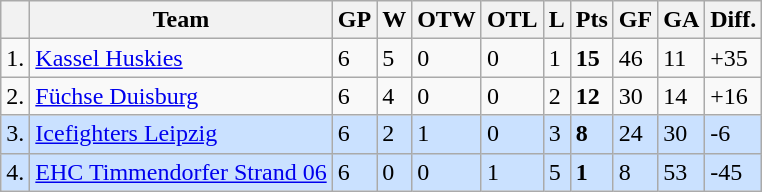<table class="wikitable sortable">
<tr class="hintergrundfarbe5">
<th></th>
<th>Team</th>
<th>GP</th>
<th>W</th>
<th>OTW</th>
<th>OTL</th>
<th>L</th>
<th>Pts</th>
<th>GF</th>
<th>GA</th>
<th>Diff.</th>
</tr>
<tr>
<td>1.</td>
<td style="text-align:left"><a href='#'>Kassel Huskies</a></td>
<td>6</td>
<td>5</td>
<td>0</td>
<td>0</td>
<td>1</td>
<td><strong>15</strong></td>
<td>46</td>
<td>11</td>
<td>+35</td>
</tr>
<tr>
<td>2.</td>
<td style="text-align:left"><a href='#'>Füchse Duisburg</a></td>
<td>6</td>
<td>4</td>
<td>0</td>
<td>0</td>
<td>2</td>
<td><strong>12</strong></td>
<td>30</td>
<td>14</td>
<td>+16</td>
</tr>
<tr style="background-color:#CAE1FF">
<td>3.</td>
<td style="text-align:left"><a href='#'>Icefighters Leipzig</a></td>
<td>6</td>
<td>2</td>
<td>1</td>
<td>0</td>
<td>3</td>
<td><strong>8</strong></td>
<td>24</td>
<td>30</td>
<td>-6</td>
</tr>
<tr style="background-color:#CAE1FF">
<td>4.</td>
<td style="text-align:left"><a href='#'>EHC Timmendorfer Strand 06</a></td>
<td>6</td>
<td>0</td>
<td>0</td>
<td>1</td>
<td>5</td>
<td><strong>1</strong></td>
<td>8</td>
<td>53</td>
<td>-45</td>
</tr>
</table>
